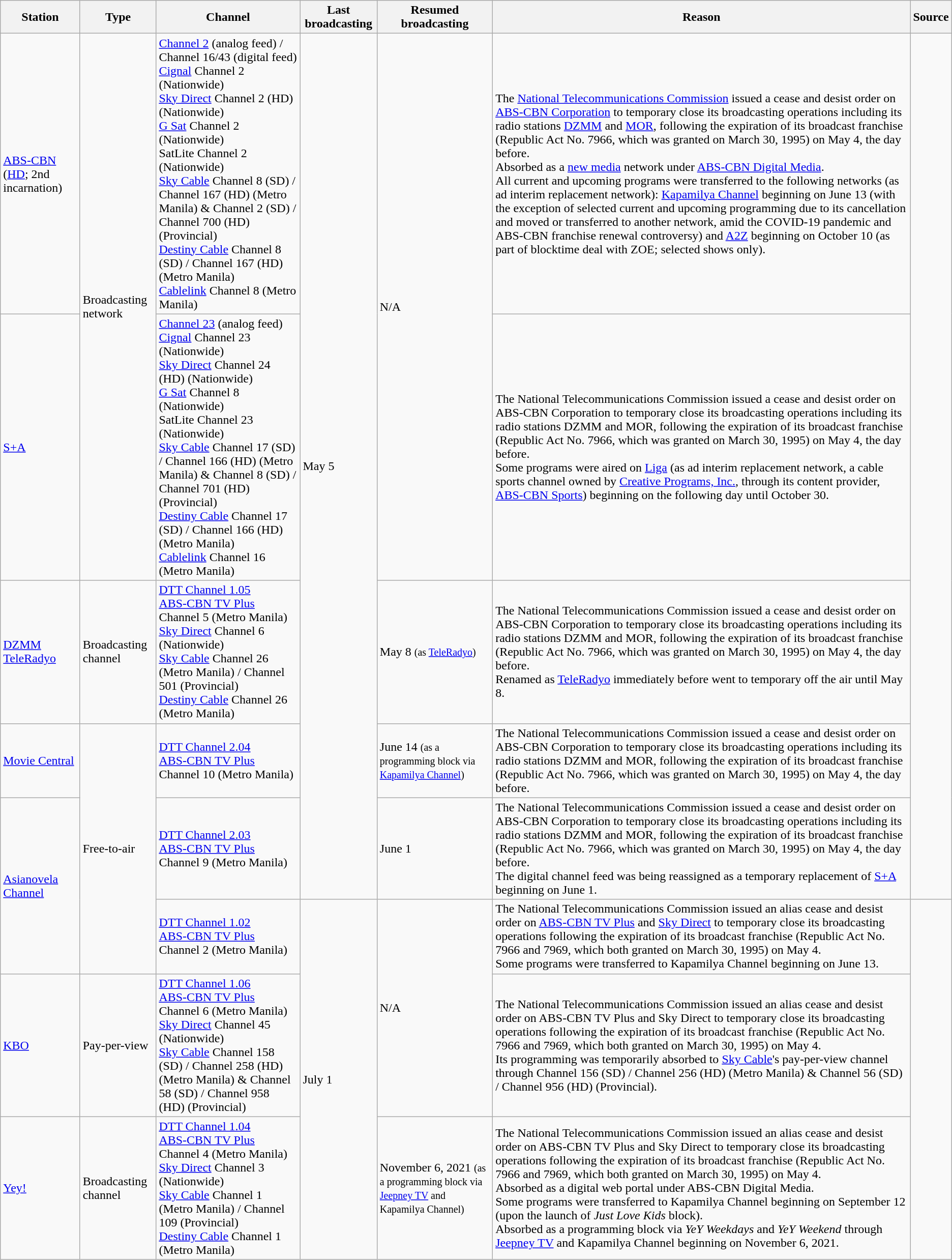<table class="wikitable">
<tr>
<th>Station</th>
<th>Type</th>
<th>Channel</th>
<th>Last broadcasting</th>
<th>Resumed broadcasting</th>
<th>Reason</th>
<th>Source</th>
</tr>
<tr>
<td><a href='#'>ABS-CBN</a> (<a href='#'>HD</a>; 2nd incarnation)</td>
<td rowspan="2">Broadcasting network</td>
<td><a href='#'>Channel 2</a> (analog feed) / Channel 16/43 (digital feed)<br><a href='#'>Cignal</a> Channel 2 (Nationwide)<br><a href='#'>Sky Direct</a> Channel 2 (HD) (Nationwide)<br><a href='#'>G Sat</a> Channel 2 (Nationwide)<br>SatLite Channel 2 (Nationwide)<br><a href='#'>Sky Cable</a> Channel 8 (SD) / Channel 167 (HD) (Metro Manila) & Channel 2 (SD) / Channel 700 (HD) (Provincial)<br><a href='#'>Destiny Cable</a> Channel 8 (SD) / Channel 167 (HD) (Metro Manila)<br><a href='#'>Cablelink</a> Channel 8 (Metro Manila)</td>
<td rowspan="5">May 5</td>
<td rowspan="2">N/A</td>
<td>The <a href='#'>National Telecommunications Commission</a> issued a cease and desist order on <a href='#'>ABS-CBN Corporation</a> to temporary close its broadcasting operations including its radio stations <a href='#'>DZMM</a> and <a href='#'>MOR</a>, following the expiration of its broadcast franchise (Republic Act No. 7966, which was granted on March 30, 1995) on May 4, the day before.<br>Absorbed as a <a href='#'>new media</a> network under <a href='#'>ABS-CBN Digital Media</a>.<br>All current and upcoming programs were transferred to the following networks (as ad interim replacement network): <a href='#'>Kapamilya Channel</a> beginning on June 13 (with the exception of selected current and upcoming programming due to its cancellation and moved or transferred to another network, amid the COVID-19 pandemic and ABS-CBN franchise renewal controversy) and <a href='#'>A2Z</a> beginning on October 10 (as part of blocktime deal with ZOE; selected shows only).</td>
<td rowspan="5"></td>
</tr>
<tr>
<td><a href='#'>S+A</a></td>
<td><a href='#'>Channel 23</a> (analog feed)<br><a href='#'>Cignal</a> Channel 23 (Nationwide)<br><a href='#'>Sky Direct</a> Channel 24 (HD) (Nationwide)<br><a href='#'>G Sat</a> Channel 8 (Nationwide)<br>SatLite Channel 23 (Nationwide)<br><a href='#'>Sky Cable</a> Channel 17 (SD) / Channel 166 (HD) (Metro Manila) & Channel 8 (SD) / Channel 701 (HD) (Provincial)<br><a href='#'>Destiny Cable</a> Channel 17 (SD) / Channel 166 (HD) (Metro Manila)<br><a href='#'>Cablelink</a> Channel 16 (Metro Manila)</td>
<td>The National Telecommunications Commission issued a cease and desist order on ABS-CBN Corporation to temporary close its broadcasting operations including its radio stations DZMM and MOR, following the expiration of its broadcast franchise (Republic Act No. 7966, which was granted on March 30, 1995) on May 4, the day before.<br>Some programs were aired on <a href='#'>Liga</a> (as ad interim replacement network, a cable sports channel owned by <a href='#'>Creative Programs, Inc.</a>, through its content provider, <a href='#'>ABS-CBN Sports</a>) beginning on the following day until October 30.</td>
</tr>
<tr>
<td><a href='#'>DZMM TeleRadyo</a></td>
<td>Broadcasting channel</td>
<td><a href='#'>DTT Channel 1.05</a><br><a href='#'>ABS-CBN TV Plus</a> Channel 5 (Metro Manila)<br><a href='#'>Sky Direct</a> Channel 6 (Nationwide)<br><a href='#'>Sky Cable</a> Channel 26 (Metro Manila) / Channel 501 (Provincial)<br><a href='#'>Destiny Cable</a> Channel 26 (Metro Manila)</td>
<td>May 8 <small>(as <a href='#'>TeleRadyo</a>)</small></td>
<td>The National Telecommunications Commission issued a cease and desist order on ABS-CBN Corporation to temporary close its broadcasting operations including its radio stations DZMM and MOR, following the expiration of its broadcast franchise (Republic Act No. 7966, which was granted on March 30, 1995) on May 4, the day before.<br>Renamed as <a href='#'>TeleRadyo</a> immediately before went to temporary off the air until May 8.</td>
</tr>
<tr>
<td><a href='#'>Movie Central</a></td>
<td rowspan="3">Free-to-air</td>
<td><a href='#'>DTT Channel 2.04</a><br><a href='#'>ABS-CBN TV Plus</a> Channel 10 (Metro Manila)</td>
<td>June 14 <small>(as a programming block via <a href='#'>Kapamilya Channel</a>)</small></td>
<td>The National Telecommunications Commission issued a cease and desist order on ABS-CBN Corporation to temporary close its broadcasting operations including its radio stations DZMM and MOR, following the expiration of its broadcast franchise (Republic Act No. 7966, which was granted on March 30, 1995) on May 4, the day before.</td>
</tr>
<tr>
<td rowspan="2"><a href='#'>Asianovela Channel</a></td>
<td><a href='#'>DTT Channel 2.03</a><br><a href='#'>ABS-CBN TV Plus</a> Channel 9 (Metro Manila)</td>
<td>June 1</td>
<td>The National Telecommunications Commission issued a cease and desist order on ABS-CBN Corporation to temporary close its broadcasting operations including its radio stations DZMM and MOR, following the expiration of its broadcast franchise (Republic Act No. 7966, which was granted on March 30, 1995) on May 4, the day before.<br>The digital channel feed was being reassigned as a temporary replacement of <a href='#'>S+A</a> beginning on June 1.</td>
</tr>
<tr>
<td><a href='#'>DTT Channel 1.02</a><br><a href='#'>ABS-CBN TV Plus</a> Channel 2 (Metro Manila)</td>
<td rowspan="3">July 1</td>
<td rowspan="2">N/A</td>
<td>The National Telecommunications Commission issued an alias cease and desist order on <a href='#'>ABS-CBN TV Plus</a> and <a href='#'>Sky Direct</a> to temporary close its broadcasting operations following the expiration of its broadcast franchise (Republic Act No. 7966 and 7969, which both granted on March 30, 1995) on May 4.<br>Some programs were transferred to Kapamilya Channel beginning on June 13.</td>
<td rowspan="3"></td>
</tr>
<tr>
<td><a href='#'>KBO</a></td>
<td>Pay-per-view</td>
<td><a href='#'>DTT Channel 1.06</a><br><a href='#'>ABS-CBN TV Plus</a> Channel 6 (Metro Manila)<br><a href='#'>Sky Direct</a> Channel 45 (Nationwide)<br><a href='#'>Sky Cable</a> Channel 158 (SD) / Channel 258 (HD) (Metro Manila) & Channel 58 (SD) / Channel 958 (HD) (Provincial)</td>
<td>The National Telecommunications Commission issued an alias cease and desist order on ABS-CBN TV Plus and Sky Direct to temporary close its broadcasting operations following the expiration of its broadcast franchise (Republic Act No. 7966 and 7969, which both granted on March 30, 1995) on May 4.<br>Its programming was temporarily absorbed to <a href='#'>Sky Cable</a>'s pay-per-view channel through Channel 156 (SD) / Channel 256 (HD) (Metro Manila) & Channel 56 (SD) / Channel 956 (HD) (Provincial).</td>
</tr>
<tr>
<td><a href='#'>Yey!</a></td>
<td>Broadcasting channel</td>
<td><a href='#'>DTT Channel 1.04</a><br><a href='#'>ABS-CBN TV Plus</a> Channel 4 (Metro Manila)<br><a href='#'>Sky Direct</a> Channel 3 (Nationwide)<br><a href='#'>Sky Cable</a> Channel 1 (Metro Manila) / Channel 109 (Provincial)<br><a href='#'>Destiny Cable</a> Channel 1 (Metro Manila)</td>
<td>November 6, 2021 <small>(as a programming block via <a href='#'>Jeepney TV</a> and Kapamilya Channel)</small></td>
<td>The National Telecommunications Commission issued an alias cease and desist order on ABS-CBN TV Plus and Sky Direct to temporary close its broadcasting operations following the expiration of its broadcast franchise (Republic Act No. 7966 and 7969, which both granted on March 30, 1995) on May 4.<br>Absorbed as a digital web portal under ABS-CBN Digital Media.<br>Some programs were transferred to Kapamilya Channel beginning on September 12 (upon the launch of <em>Just Love Kids</em> block).<br>Absorbed as a programming block via <em>YeY Weekdays</em> and <em>YeY Weekend</em> through <a href='#'>Jeepney TV</a> and Kapamilya Channel beginning on November 6, 2021.</td>
</tr>
</table>
